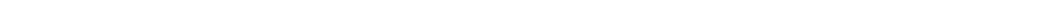<table style="width:88%; text-align:center;">
<tr style="color:white;">
<td style="background:"><strong>61</strong></td>
<td style="background:"><strong>6</strong></td>
<td style="background:"><strong>77</strong></td>
</tr>
</table>
